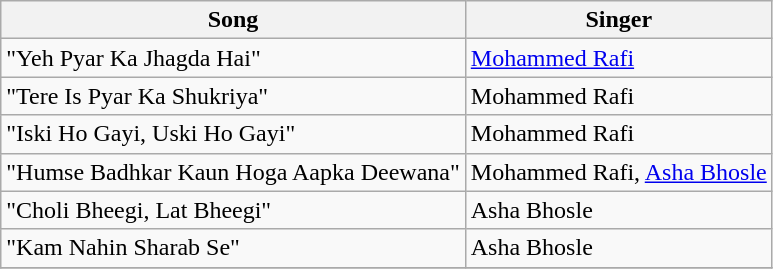<table class="wikitable">
<tr>
<th>Song</th>
<th>Singer</th>
</tr>
<tr>
<td>"Yeh Pyar Ka Jhagda Hai"</td>
<td><a href='#'>Mohammed Rafi</a></td>
</tr>
<tr>
<td>"Tere Is Pyar Ka Shukriya"</td>
<td>Mohammed Rafi</td>
</tr>
<tr>
<td>"Iski Ho Gayi, Uski Ho Gayi"</td>
<td>Mohammed Rafi</td>
</tr>
<tr>
<td>"Humse Badhkar Kaun Hoga Aapka Deewana"</td>
<td>Mohammed Rafi, <a href='#'>Asha Bhosle</a></td>
</tr>
<tr>
<td>"Choli Bheegi, Lat Bheegi"</td>
<td>Asha Bhosle</td>
</tr>
<tr>
<td>"Kam Nahin Sharab Se"</td>
<td>Asha Bhosle</td>
</tr>
<tr>
</tr>
</table>
